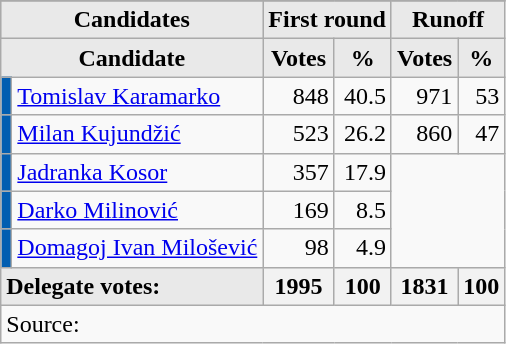<table class="wikitable" border="1">
<tr>
</tr>
<tr style="background-color:#C9C9C9">
<th style="background-color:#E9E9E9" align= center colspan="2">Candidates</th>
<th style="background-color:#E9E9E9" align= center colspan="2">First round</th>
<th style="background-color:#E9E9E9" align= center colspan="2">Runoff</th>
</tr>
<tr>
<th style="background-color:#E9E9E9" align= center colspan="2">Candidate</th>
<th style="background-color:#E9E9E9" align= center>Votes</th>
<th style="background-color:#E9E9E9" align= center>%</th>
<th style="background-color:#E9E9E9" align= center>Votes</th>
<th style="background-color:#E9E9E9" align= center>%</th>
</tr>
<tr>
<td bgcolor="#025EB1"></td>
<td align = left><a href='#'>Tomislav Karamarko</a></td>
<td align = right>848</td>
<td align = right>40.5</td>
<td align = right>971</td>
<td align = right>53</td>
</tr>
<tr>
<td bgcolor="#025EB1"></td>
<td align = left><a href='#'>Milan Kujundžić</a></td>
<td align = right>523</td>
<td align = right>26.2</td>
<td align = right>860</td>
<td align = right>47</td>
</tr>
<tr>
<td bgcolor="#025EB1"></td>
<td align = left><a href='#'>Jadranka Kosor</a></td>
<td align = right>357</td>
<td align = right>17.9</td>
<td colspan=2; rowspan=3></td>
</tr>
<tr>
<td bgcolor="#025EB1"></td>
<td align = left><a href='#'>Darko Milinović</a></td>
<td align = right>169</td>
<td align = right>8.5</td>
</tr>
<tr>
<td bgcolor="#025EB1"></td>
<td align = left><a href='#'>Domagoj Ivan Milošević</a></td>
<td align = right>98</td>
<td align = right>4.9</td>
</tr>
<tr style="background-color:#E9E9E9">
<td align=left colspan=2><strong>Delegate votes:</strong></td>
<th align= right>1995</th>
<th align= right>100</th>
<th align=right>1831</th>
<th align=right>100</th>
</tr>
<tr>
<td align=left colspan=7>Source: </td>
</tr>
</table>
